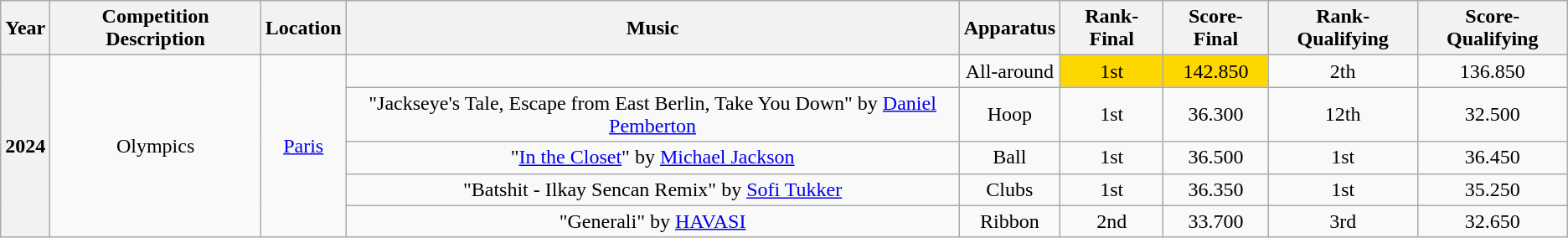<table class="wikitable" style="text-align:center">
<tr>
<th>Year</th>
<th>Competition Description</th>
<th>Location</th>
<th>Music</th>
<th>Apparatus</th>
<th>Rank-Final</th>
<th>Score-Final</th>
<th>Rank-Qualifying</th>
<th>Score-Qualifying</th>
</tr>
<tr>
<th rowspan="5">2024</th>
<td rowspan="5">Olympics</td>
<td rowspan="5"><a href='#'>Paris</a></td>
<td></td>
<td>All-around</td>
<td bgcolor=gold>1st</td>
<td bgcolor=gold>142.850</td>
<td>2th</td>
<td>136.850</td>
</tr>
<tr>
<td>"Jackseye's Tale, Escape from East Berlin, Take You Down" by <a href='#'>Daniel Pemberton</a></td>
<td>Hoop</td>
<td>1st</td>
<td>36.300</td>
<td>12th</td>
<td>32.500</td>
</tr>
<tr>
<td>"<a href='#'>In the Closet</a>" by <a href='#'>Michael Jackson</a></td>
<td>Ball</td>
<td>1st</td>
<td>36.500</td>
<td>1st</td>
<td>36.450</td>
</tr>
<tr>
<td>"Batshit - Ilkay Sencan Remix" by <a href='#'>Sofi Tukker</a></td>
<td>Clubs</td>
<td>1st</td>
<td>36.350</td>
<td>1st</td>
<td>35.250</td>
</tr>
<tr>
<td>"Generali" by <a href='#'>HAVASI</a></td>
<td>Ribbon</td>
<td>2nd</td>
<td>33.700</td>
<td>3rd</td>
<td>32.650</td>
</tr>
</table>
